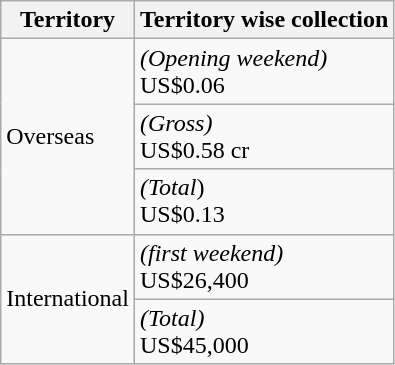<table class="wikitable">
<tr>
<th>Territory</th>
<th>Territory wise collection</th>
</tr>
<tr>
<td rowspan="3">Overseas</td>
<td><em>(Opening weekend)</em><br>US$0.06</td>
</tr>
<tr>
<td><em>(Gross)</em><br>US$0.58 cr</td>
</tr>
<tr>
<td><em>(Total</em>)<br>US$0.13</td>
</tr>
<tr>
<td rowspan="2">International</td>
<td><em>(first weekend)</em><br>US$26,400</td>
</tr>
<tr>
<td><em>(Total)</em><br>US$45,000</td>
</tr>
</table>
